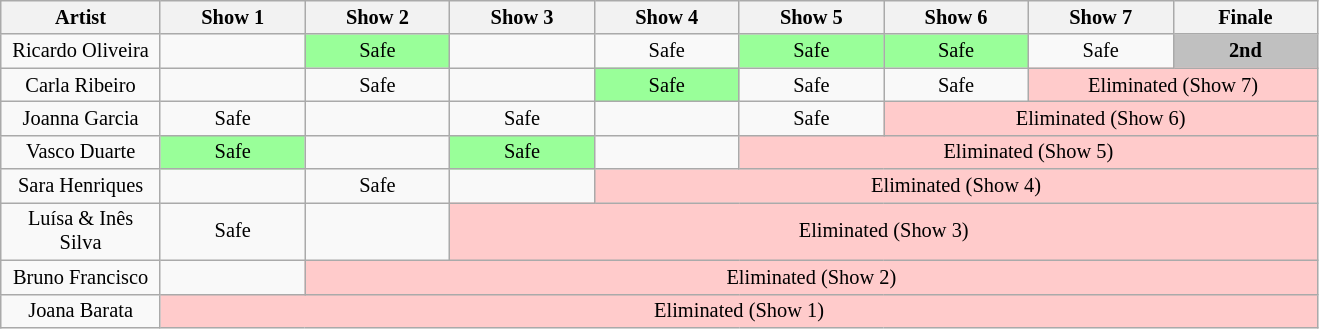<table class="wikitable" style="text-align:center; font-size:85%">
<tr>
<th style="width:100px;">Artist</th>
<th style="width:90px;">Show 1</th>
<th style="width:90px;">Show 2</th>
<th style="width:90px;">Show 3</th>
<th style="width:90px;">Show 4</th>
<th style="width:90px;">Show 5</th>
<th style="width:90px;">Show 6</th>
<th style="width:90px;">Show 7</th>
<th style="width:90px;">Finale</th>
</tr>
<tr>
<td>Ricardo Oliveira</td>
<td></td>
<td style="background:#9f9;">Safe</td>
<td></td>
<td>Safe</td>
<td style="background:#9f9;">Safe</td>
<td style="background:#9f9;">Safe</td>
<td>Safe</td>
<td style="background:silver;"><strong>2nd</strong></td>
</tr>
<tr>
<td>Carla Ribeiro</td>
<td></td>
<td>Safe</td>
<td></td>
<td style="background:#9f9;">Safe</td>
<td>Safe</td>
<td>Safe</td>
<td style="background:#ffcbcb" colspan=2>Eliminated (Show 7)</td>
</tr>
<tr>
<td>Joanna Garcia</td>
<td>Safe</td>
<td></td>
<td>Safe</td>
<td></td>
<td>Safe</td>
<td style="background:#ffcbcb" colspan=3>Eliminated (Show 6)</td>
</tr>
<tr>
<td>Vasco Duarte</td>
<td style="background:#9f9;">Safe</td>
<td></td>
<td style="background:#9f9;">Safe</td>
<td></td>
<td style="background:#ffcbcb" colspan=4>Eliminated (Show 5)</td>
</tr>
<tr>
<td>Sara Henriques</td>
<td></td>
<td>Safe</td>
<td></td>
<td style="background:#ffcbcb" colspan=5>Eliminated (Show 4)</td>
</tr>
<tr>
<td>Luísa & Inês Silva</td>
<td>Safe</td>
<td></td>
<td style="background:#ffcbcb" colspan=6>Eliminated (Show 3)</td>
</tr>
<tr>
<td>Bruno Francisco</td>
<td></td>
<td style="background:#ffcbcb" colspan=7>Eliminated (Show 2)</td>
</tr>
<tr>
<td>Joana Barata</td>
<td style="background:#ffcbcb" colspan=8>Eliminated (Show 1)</td>
</tr>
</table>
